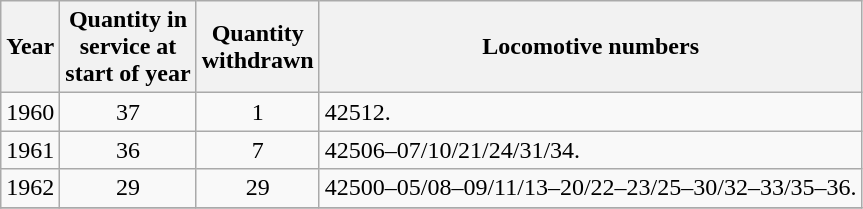<table class=wikitable style=text-align:center>
<tr>
<th>Year</th>
<th>Quantity in<br>service at<br>start of year</th>
<th>Quantity<br>withdrawn</th>
<th>Locomotive numbers</th>
</tr>
<tr>
<td>1960</td>
<td>37</td>
<td>1</td>
<td align=left>42512.</td>
</tr>
<tr>
<td>1961</td>
<td>36</td>
<td>7</td>
<td align=left>42506–07/10/21/24/31/34.</td>
</tr>
<tr>
<td>1962</td>
<td>29</td>
<td>29</td>
<td align=left>42500–05/08–09/11/13–20/22–23/25–30/32–33/35–36.</td>
</tr>
<tr>
</tr>
</table>
